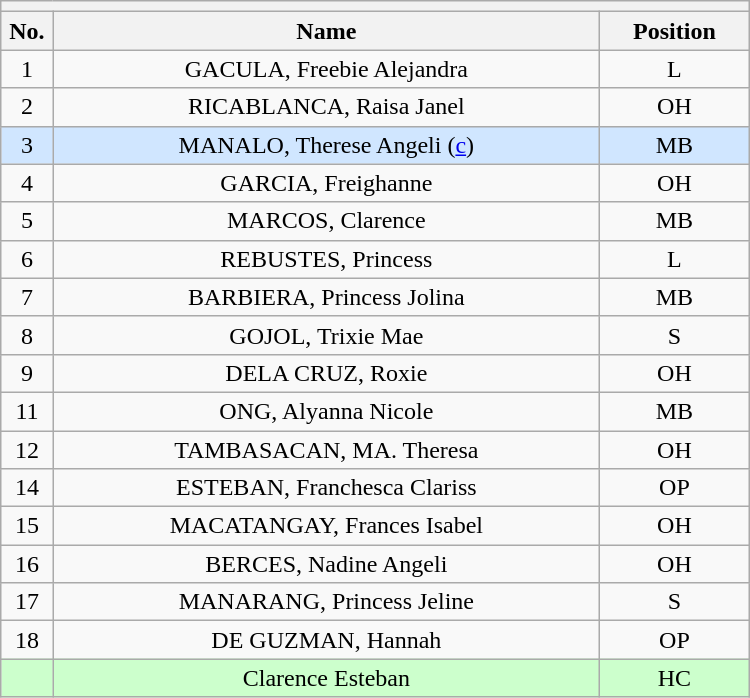<table class="wikitable mw-collapsible mw-collapsed" style="text-align:center; width:500px; border:none">
<tr>
<th style="text-align:left" colspan="3"></th>
</tr>
<tr>
<th style="width:7%">No.</th>
<th>Name</th>
<th style="width:20%">Position</th>
</tr>
<tr>
<td>1</td>
<td>GACULA, Freebie Alejandra</td>
<td>L</td>
</tr>
<tr>
<td>2</td>
<td>RICABLANCA, Raisa Janel</td>
<td>OH</td>
</tr>
<tr bgcolor=#DOE6FF>
<td>3</td>
<td>MANALO, Therese Angeli (<a href='#'>c</a>)</td>
<td>MB</td>
</tr>
<tr>
<td>4</td>
<td>GARCIA, Freighanne</td>
<td>OH</td>
</tr>
<tr>
<td>5</td>
<td>MARCOS, Clarence</td>
<td>MB</td>
</tr>
<tr>
<td>6</td>
<td>REBUSTES, Princess</td>
<td>L</td>
</tr>
<tr>
<td>7</td>
<td>BARBIERA, Princess Jolina</td>
<td>MB</td>
</tr>
<tr>
<td>8</td>
<td>GOJOL, Trixie Mae</td>
<td>S</td>
</tr>
<tr>
<td>9</td>
<td>DELA CRUZ, Roxie</td>
<td>OH</td>
</tr>
<tr>
<td>11</td>
<td>ONG, Alyanna Nicole</td>
<td>MB</td>
</tr>
<tr>
<td>12</td>
<td>TAMBASACAN, MA. Theresa</td>
<td>OH</td>
</tr>
<tr>
<td>14</td>
<td>ESTEBAN, Franchesca Clariss</td>
<td>OP</td>
</tr>
<tr>
<td>15</td>
<td>MACATANGAY, Frances Isabel</td>
<td>OH</td>
</tr>
<tr>
<td>16</td>
<td>BERCES, Nadine Angeli</td>
<td>OH</td>
</tr>
<tr>
<td>17</td>
<td>MANARANG, Princess Jeline</td>
<td>S</td>
</tr>
<tr>
<td>18</td>
<td>DE GUZMAN, Hannah</td>
<td>OP</td>
</tr>
<tr bgcolor=#CCFFCC>
<td></td>
<td>Clarence Esteban</td>
<td>HC</td>
</tr>
</table>
